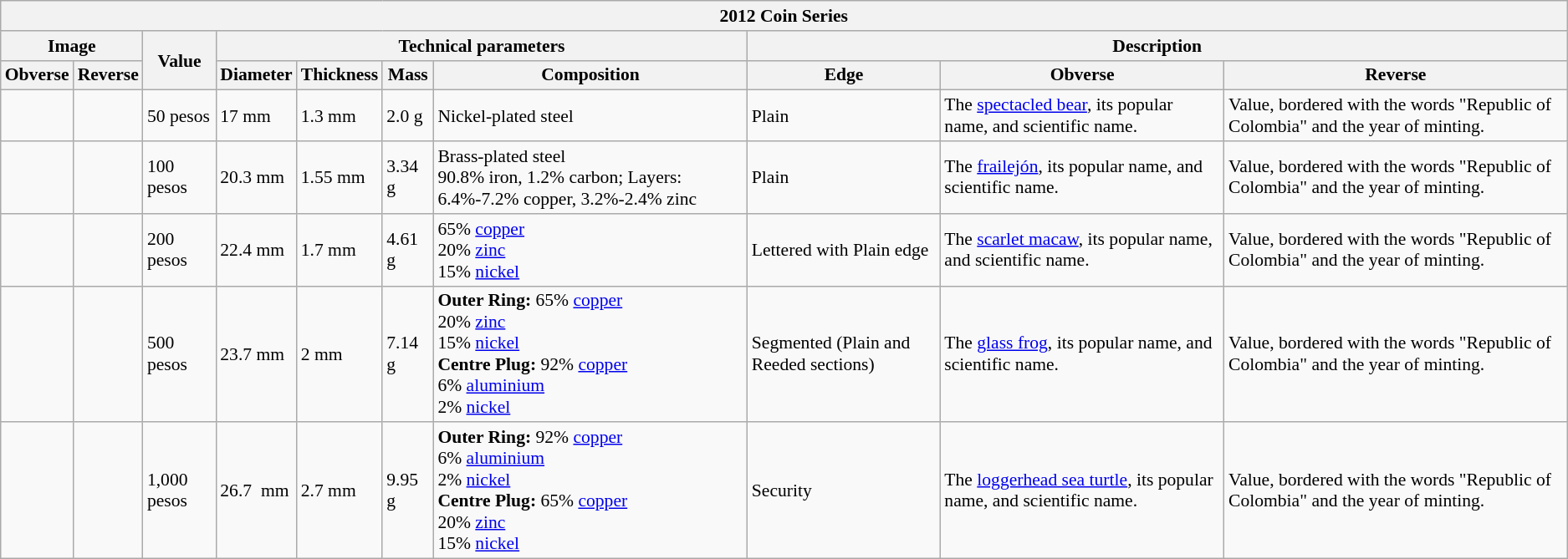<table class="wikitable" style="font-size: 90%">
<tr>
<th colspan=10>2012 Coin Series</th>
</tr>
<tr>
<th colspan=2>Image</th>
<th rowspan=2>Value</th>
<th colspan=4>Technical parameters</th>
<th colspan=3>Description</th>
</tr>
<tr>
<th>Obverse</th>
<th>Reverse</th>
<th>Diameter</th>
<th>Thickness</th>
<th>Mass</th>
<th>Composition</th>
<th>Edge</th>
<th>Obverse</th>
<th>Reverse</th>
</tr>
<tr>
<td></td>
<td></td>
<td>50 pesos</td>
<td>17 mm</td>
<td>1.3 mm</td>
<td>2.0 g</td>
<td>Nickel-plated steel</td>
<td>Plain</td>
<td>The <a href='#'>spectacled bear</a>, its popular name, and scientific name.</td>
<td>Value, bordered with the words "Republic of Colombia" and the year of minting.</td>
</tr>
<tr>
<td></td>
<td></td>
<td>100 pesos</td>
<td>20.3 mm</td>
<td>1.55 mm</td>
<td>3.34 g</td>
<td>Brass-plated steel<br>90.8% iron, 1.2% carbon; Layers: 6.4%-7.2% copper, 3.2%-2.4% zinc</td>
<td>Plain</td>
<td>The <a href='#'>frailejón</a>, its popular name, and scientific name.</td>
<td>Value, bordered with the words "Republic of Colombia" and the year of minting.</td>
</tr>
<tr>
<td></td>
<td></td>
<td>200 pesos</td>
<td>22.4 mm</td>
<td>1.7 mm</td>
<td>4.61 g</td>
<td>65% <a href='#'>copper</a><br>20% <a href='#'>zinc</a><br>15% <a href='#'>nickel</a></td>
<td>Lettered with Plain edge</td>
<td>The <a href='#'>scarlet macaw</a>, its popular name, and scientific name.</td>
<td>Value, bordered with the words "Republic of Colombia" and the year of minting.</td>
</tr>
<tr>
<td></td>
<td></td>
<td>500 pesos</td>
<td>23.7 mm</td>
<td>2 mm</td>
<td>7.14 g</td>
<td><strong>Outer Ring:</strong> 65% <a href='#'>copper</a><br>20% <a href='#'>zinc</a><br>15% <a href='#'>nickel</a><br><strong>Centre Plug:</strong> 92% <a href='#'>copper</a><br>6% <a href='#'>aluminium</a><br>2% <a href='#'>nickel</a></td>
<td>Segmented (Plain and Reeded sections)</td>
<td>The <a href='#'>glass frog</a>, its popular name, and scientific name.</td>
<td>Value, bordered with the words "Republic of Colombia" and the year of minting.</td>
</tr>
<tr>
<td></td>
<td></td>
<td>1,000 pesos</td>
<td>26.7  mm</td>
<td>2.7 mm</td>
<td>9.95 g</td>
<td><strong>Outer Ring:</strong> 92% <a href='#'>copper</a><br>6% <a href='#'>aluminium</a><br>2% <a href='#'>nickel</a><br><strong>Centre Plug:</strong> 65% <a href='#'>copper</a><br>20% <a href='#'>zinc</a><br>15% <a href='#'>nickel</a></td>
<td>Security</td>
<td>The <a href='#'>loggerhead sea turtle</a>, its popular name, and scientific name.</td>
<td>Value, bordered with the words "Republic of Colombia" and the year of minting.</td>
</tr>
</table>
